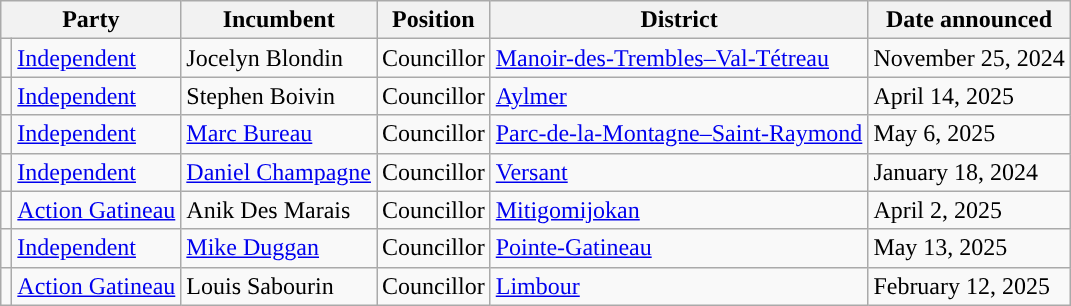<table class="wikitable sortable">
<tr>
<th colspan="2">Party</th>
<th>Incumbent</th>
<th>Position</th>
<th>District</th>
<th>Date announced</th>
</tr>
<tr>
<td style="background-color:"></td>
<td><a href='#'>Independent</a></td>
<td>Jocelyn Blondin</td>
<td>Councillor</td>
<td><a href='#'>Manoir-des-Trembles–Val-Tétreau</a></td>
<td>November 25, 2024</td>
</tr>
<tr>
<td style="background-color:"></td>
<td><a href='#'>Independent</a></td>
<td>Stephen Boivin</td>
<td>Councillor</td>
<td><a href='#'>Aylmer</a></td>
<td>April 14, 2025</td>
</tr>
<tr>
<td style="background-color:"></td>
<td><a href='#'>Independent</a></td>
<td><a href='#'>Marc Bureau</a></td>
<td>Councillor</td>
<td><a href='#'>Parc-de-la-Montagne–Saint-Raymond</a></td>
<td>May 6, 2025</td>
</tr>
<tr>
<td style="background-color:"></td>
<td><a href='#'>Independent</a></td>
<td><a href='#'>Daniel Champagne</a></td>
<td>Councillor</td>
<td><a href='#'>Versant</a></td>
<td>January 18, 2024</td>
</tr>
<tr>
<td style="background-color:"></td>
<td><a href='#'>Action Gatineau</a></td>
<td>Anik Des Marais</td>
<td>Councillor</td>
<td><a href='#'>Mitigomijokan</a></td>
<td>April 2, 2025</td>
</tr>
<tr>
<td style="background-color:"></td>
<td><a href='#'>Independent</a></td>
<td><a href='#'>Mike Duggan</a></td>
<td>Councillor</td>
<td><a href='#'>Pointe-Gatineau</a></td>
<td>May 13, 2025</td>
</tr>
<tr>
<td style="background-color:"></td>
<td><a href='#'>Action Gatineau</a></td>
<td>Louis Sabourin</td>
<td>Councillor</td>
<td><a href='#'>Limbour</a></td>
<td>February 12, 2025</td>
</tr>
</table>
